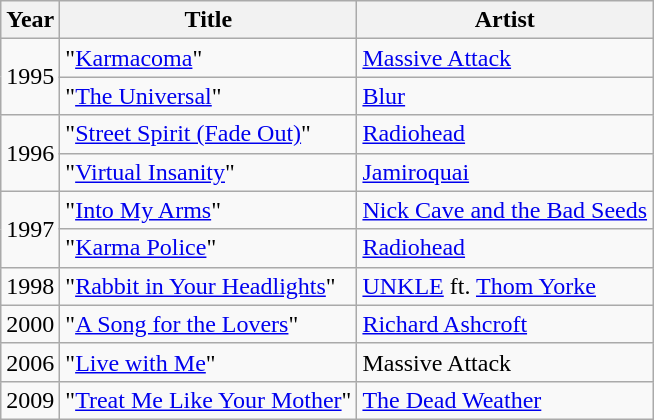<table class="wikitable">
<tr>
<th>Year</th>
<th>Title</th>
<th>Artist</th>
</tr>
<tr>
<td rowspan=2>1995</td>
<td>"<a href='#'>Karmacoma</a>"</td>
<td><a href='#'>Massive Attack</a></td>
</tr>
<tr>
<td>"<a href='#'>The Universal</a>"</td>
<td><a href='#'>Blur</a></td>
</tr>
<tr>
<td rowspan=2>1996</td>
<td>"<a href='#'>Street Spirit (Fade Out)</a>"</td>
<td><a href='#'>Radiohead</a></td>
</tr>
<tr>
<td>"<a href='#'>Virtual Insanity</a>"</td>
<td><a href='#'>Jamiroquai</a></td>
</tr>
<tr>
<td rowspan=2>1997</td>
<td>"<a href='#'>Into My Arms</a>"</td>
<td><a href='#'>Nick Cave and the Bad Seeds</a></td>
</tr>
<tr>
<td>"<a href='#'>Karma Police</a>"</td>
<td><a href='#'>Radiohead</a></td>
</tr>
<tr>
<td>1998</td>
<td>"<a href='#'>Rabbit in Your Headlights</a>"</td>
<td><a href='#'>UNKLE</a> ft. <a href='#'>Thom Yorke</a></td>
</tr>
<tr>
<td>2000</td>
<td>"<a href='#'>A Song for the Lovers</a>"</td>
<td><a href='#'>Richard Ashcroft</a></td>
</tr>
<tr>
<td>2006</td>
<td>"<a href='#'>Live with Me</a>"</td>
<td>Massive Attack</td>
</tr>
<tr>
<td>2009</td>
<td>"<a href='#'>Treat Me Like Your Mother</a>"</td>
<td><a href='#'>The Dead Weather</a></td>
</tr>
</table>
